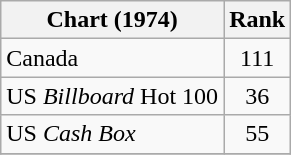<table class="wikitable sortable">
<tr>
<th>Chart (1974)</th>
<th style="text-align:center;">Rank</th>
</tr>
<tr>
<td>Canada </td>
<td style="text-align:center;">111</td>
</tr>
<tr>
<td>US <em>Billboard</em> Hot 100</td>
<td style="text-align:center;">36</td>
</tr>
<tr>
<td>US <em>Cash Box</em> </td>
<td style="text-align:center;">55</td>
</tr>
<tr>
</tr>
</table>
